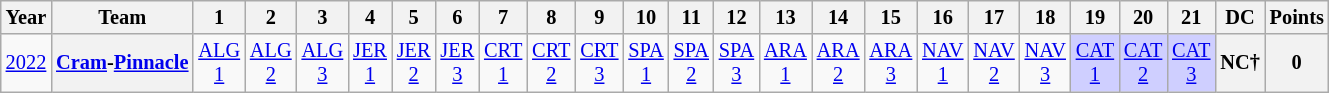<table class="wikitable" style="text-align:center; font-size:85%">
<tr>
<th>Year</th>
<th>Team</th>
<th>1</th>
<th>2</th>
<th>3</th>
<th>4</th>
<th>5</th>
<th>6</th>
<th>7</th>
<th>8</th>
<th>9</th>
<th>10</th>
<th>11</th>
<th>12</th>
<th>13</th>
<th>14</th>
<th>15</th>
<th>16</th>
<th>17</th>
<th>18</th>
<th>19</th>
<th>20</th>
<th>21</th>
<th>DC</th>
<th>Points</th>
</tr>
<tr>
<td><a href='#'>2022</a></td>
<th nowrap><a href='#'>Cram</a>-<a href='#'>Pinnacle</a></th>
<td style="background:#;"><a href='#'>ALG<br>1</a><br></td>
<td style="background:#;"><a href='#'>ALG<br>2</a><br></td>
<td style="background:#;"><a href='#'>ALG<br>3</a><br></td>
<td style="background:#;"><a href='#'>JER<br>1</a><br></td>
<td style="background:#;"><a href='#'>JER<br>2</a><br></td>
<td style="background:#;"><a href='#'>JER<br>3</a><br></td>
<td style="background:#;"><a href='#'>CRT<br>1</a><br></td>
<td style="background:#;"><a href='#'>CRT<br>2</a><br></td>
<td style="background:#;"><a href='#'>CRT<br>3</a><br></td>
<td style="background:#;"><a href='#'>SPA<br>1</a><br></td>
<td style="background:#;"><a href='#'>SPA<br>2</a><br></td>
<td style="background:#;"><a href='#'>SPA<br>3</a><br></td>
<td style="background:#;"><a href='#'>ARA<br>1</a><br></td>
<td style="background:#;"><a href='#'>ARA<br>2</a><br></td>
<td style="background:#;"><a href='#'>ARA<br>3</a><br></td>
<td style="background:#;"><a href='#'>NAV<br>1</a><br></td>
<td style="background:#;"><a href='#'>NAV<br>2</a><br></td>
<td style="background:#;"><a href='#'>NAV<br>3</a><br></td>
<td style="background:#CFCFFF;"><a href='#'>CAT<br>1</a><br></td>
<td style="background:#CFCFFF;"><a href='#'>CAT<br>2</a><br></td>
<td style="background:#CFCFFF;"><a href='#'>CAT<br>3</a><br></td>
<th>NC†</th>
<th>0</th>
</tr>
</table>
